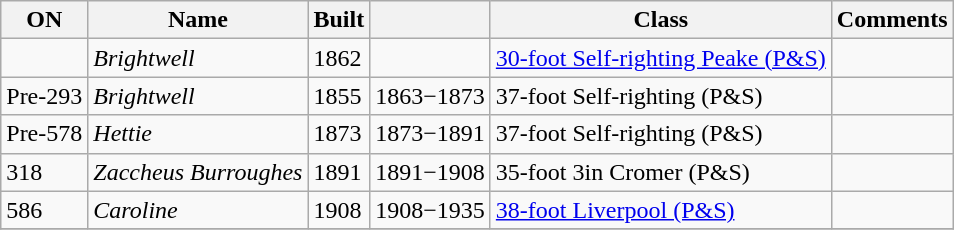<table class="wikitable">
<tr>
<th>ON</th>
<th>Name</th>
<th>Built</th>
<th></th>
<th>Class</th>
<th>Comments</th>
</tr>
<tr>
<td></td>
<td><em>Brightwell</em></td>
<td>1862</td>
<td></td>
<td><a href='#'>30-foot Self-righting Peake (P&S)</a></td>
<td></td>
</tr>
<tr>
<td>Pre-293</td>
<td><em>Brightwell</em></td>
<td>1855</td>
<td>1863−1873</td>
<td>37-foot Self-righting (P&S)</td>
<td></td>
</tr>
<tr>
<td>Pre-578</td>
<td><em>Hettie</em></td>
<td>1873</td>
<td>1873−1891</td>
<td>37-foot Self-righting (P&S)</td>
<td></td>
</tr>
<tr>
<td>318</td>
<td><em>Zaccheus Burroughes</em></td>
<td>1891</td>
<td>1891−1908</td>
<td>35-foot 3in Cromer (P&S)</td>
<td></td>
</tr>
<tr>
<td>586</td>
<td><em>Caroline</em></td>
<td>1908</td>
<td>1908−1935</td>
<td><a href='#'>38-foot Liverpool (P&S)</a></td>
<td></td>
</tr>
<tr>
</tr>
</table>
